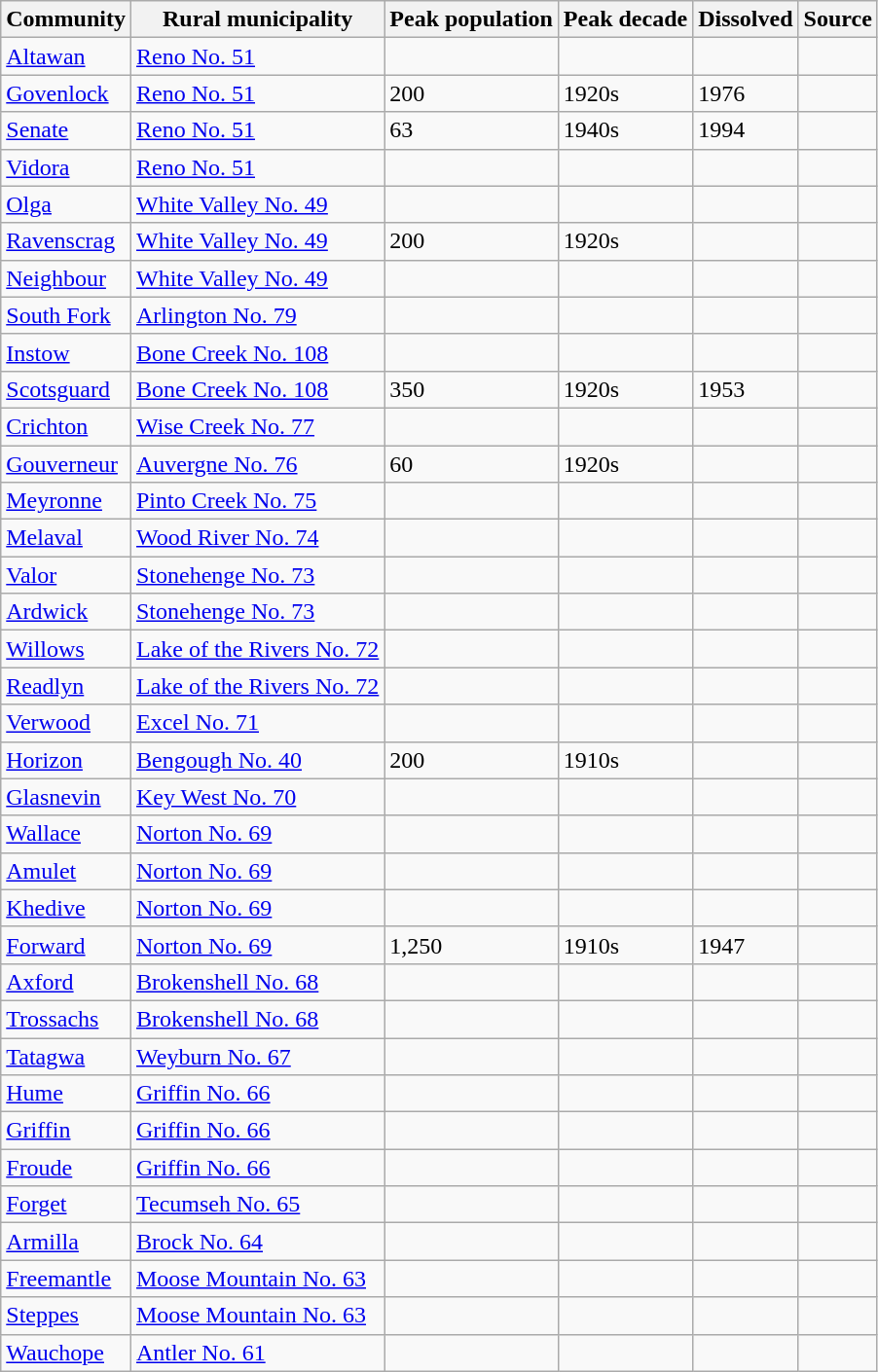<table class="wikitable sortable">
<tr>
<th>Community</th>
<th>Rural municipality</th>
<th>Peak population</th>
<th>Peak decade</th>
<th>Dissolved</th>
<th>Source</th>
</tr>
<tr>
<td><a href='#'>Altawan</a></td>
<td><a href='#'>Reno No. 51</a></td>
<td></td>
<td></td>
<td></td>
<td></td>
</tr>
<tr>
<td><a href='#'>Govenlock</a></td>
<td><a href='#'>Reno No. 51</a></td>
<td>200</td>
<td>1920s</td>
<td>1976</td>
<td></td>
</tr>
<tr>
<td><a href='#'>Senate</a></td>
<td><a href='#'>Reno No. 51</a></td>
<td>63</td>
<td>1940s</td>
<td>1994</td>
<td></td>
</tr>
<tr>
<td><a href='#'>Vidora</a></td>
<td><a href='#'>Reno No. 51</a></td>
<td></td>
<td></td>
<td></td>
<td></td>
</tr>
<tr>
<td><a href='#'>Olga</a></td>
<td><a href='#'>White Valley No. 49</a></td>
<td></td>
<td></td>
<td></td>
<td></td>
</tr>
<tr>
<td><a href='#'>Ravenscrag</a></td>
<td><a href='#'>White Valley No. 49</a></td>
<td>200</td>
<td>1920s</td>
<td></td>
<td></td>
</tr>
<tr>
<td><a href='#'>Neighbour</a></td>
<td><a href='#'>White Valley No. 49</a></td>
<td></td>
<td></td>
<td></td>
<td></td>
</tr>
<tr>
<td><a href='#'>South Fork</a></td>
<td><a href='#'>Arlington No. 79</a></td>
<td></td>
<td></td>
<td></td>
<td></td>
</tr>
<tr>
<td><a href='#'>Instow</a></td>
<td><a href='#'>Bone Creek No. 108</a></td>
<td></td>
<td></td>
<td></td>
<td></td>
</tr>
<tr>
<td><a href='#'>Scotsguard</a></td>
<td><a href='#'>Bone Creek No. 108</a></td>
<td>350</td>
<td>1920s</td>
<td>1953</td>
<td></td>
</tr>
<tr>
<td><a href='#'>Crichton</a></td>
<td><a href='#'>Wise Creek No. 77</a></td>
<td></td>
<td></td>
<td></td>
<td></td>
</tr>
<tr>
<td><a href='#'>Gouverneur</a></td>
<td><a href='#'>Auvergne No. 76</a></td>
<td>60</td>
<td>1920s</td>
<td></td>
<td></td>
</tr>
<tr>
<td><a href='#'>Meyronne</a></td>
<td><a href='#'>Pinto Creek No. 75</a></td>
<td></td>
<td></td>
<td></td>
<td></td>
</tr>
<tr>
<td><a href='#'>Melaval</a></td>
<td><a href='#'>Wood River No. 74</a></td>
<td></td>
<td></td>
<td></td>
<td></td>
</tr>
<tr>
<td><a href='#'>Valor</a></td>
<td><a href='#'>Stonehenge No. 73</a></td>
<td></td>
<td></td>
<td></td>
<td></td>
</tr>
<tr>
<td><a href='#'>Ardwick</a></td>
<td><a href='#'>Stonehenge No. 73</a></td>
<td></td>
<td></td>
<td></td>
<td></td>
</tr>
<tr>
<td><a href='#'>Willows</a></td>
<td><a href='#'>Lake of the Rivers No. 72</a></td>
<td></td>
<td></td>
<td></td>
<td></td>
</tr>
<tr>
<td><a href='#'>Readlyn</a></td>
<td><a href='#'>Lake of the Rivers No. 72</a></td>
<td></td>
<td></td>
<td></td>
<td></td>
</tr>
<tr>
<td><a href='#'>Verwood</a></td>
<td><a href='#'>Excel No. 71</a></td>
<td></td>
<td></td>
<td></td>
<td></td>
</tr>
<tr>
<td><a href='#'>Horizon</a></td>
<td><a href='#'>Bengough No. 40</a></td>
<td>200</td>
<td>1910s</td>
<td></td>
<td></td>
</tr>
<tr>
<td><a href='#'>Glasnevin</a></td>
<td><a href='#'>Key West No. 70</a></td>
<td></td>
<td></td>
<td></td>
<td></td>
</tr>
<tr>
<td><a href='#'>Wallace</a></td>
<td><a href='#'>Norton No. 69</a></td>
<td></td>
<td></td>
<td></td>
<td></td>
</tr>
<tr>
<td><a href='#'>Amulet</a></td>
<td><a href='#'>Norton No. 69</a></td>
<td></td>
<td></td>
<td></td>
<td></td>
</tr>
<tr>
<td><a href='#'>Khedive</a></td>
<td><a href='#'>Norton No. 69</a></td>
<td></td>
<td></td>
<td></td>
<td></td>
</tr>
<tr>
<td><a href='#'>Forward</a></td>
<td><a href='#'>Norton No. 69</a></td>
<td>1,250</td>
<td>1910s</td>
<td>1947</td>
<td></td>
</tr>
<tr>
<td><a href='#'>Axford</a></td>
<td><a href='#'>Brokenshell No. 68</a></td>
<td></td>
<td></td>
<td></td>
<td></td>
</tr>
<tr>
<td><a href='#'>Trossachs</a></td>
<td><a href='#'>Brokenshell No. 68</a></td>
<td></td>
<td></td>
<td></td>
<td></td>
</tr>
<tr>
<td><a href='#'>Tatagwa</a></td>
<td><a href='#'>Weyburn No. 67</a></td>
<td></td>
<td></td>
<td></td>
<td></td>
</tr>
<tr>
<td><a href='#'>Hume</a></td>
<td><a href='#'>Griffin No. 66</a></td>
<td></td>
<td></td>
<td></td>
<td></td>
</tr>
<tr>
<td><a href='#'>Griffin</a></td>
<td><a href='#'>Griffin No. 66</a></td>
<td></td>
<td></td>
<td></td>
<td></td>
</tr>
<tr>
<td><a href='#'>Froude</a></td>
<td><a href='#'>Griffin No. 66</a></td>
<td></td>
<td></td>
<td></td>
<td></td>
</tr>
<tr>
<td><a href='#'>Forget</a></td>
<td><a href='#'>Tecumseh No. 65</a></td>
<td></td>
<td></td>
<td></td>
<td></td>
</tr>
<tr>
<td><a href='#'>Armilla</a></td>
<td><a href='#'>Brock No. 64</a></td>
<td></td>
<td></td>
<td></td>
<td></td>
</tr>
<tr>
<td><a href='#'>Freemantle</a></td>
<td><a href='#'>Moose Mountain No. 63</a></td>
<td></td>
<td></td>
<td></td>
<td></td>
</tr>
<tr>
<td><a href='#'>Steppes</a></td>
<td><a href='#'>Moose Mountain No. 63</a></td>
<td></td>
<td></td>
<td></td>
<td></td>
</tr>
<tr>
<td><a href='#'>Wauchope</a></td>
<td><a href='#'>Antler No. 61</a></td>
<td></td>
<td></td>
<td></td>
<td></td>
</tr>
</table>
